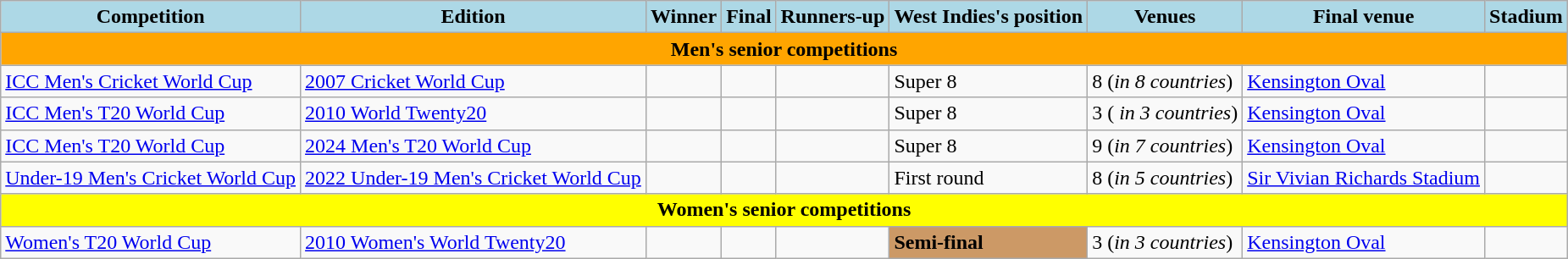<table class="wikitable">
<tr style="text-align:center; background:lightblue;">
<td><strong>Competition</strong></td>
<td><strong>Edition</strong></td>
<td><strong>Winner</strong></td>
<td><strong>Final</strong></td>
<td><strong>Runners-up</strong></td>
<td><strong>West Indies's position</strong></td>
<td><strong>Venues</strong></td>
<td><strong>Final venue</strong></td>
<td><strong>Stadium</strong></td>
</tr>
<tr>
<td colspan="10"  style="text-align:center; background:orange;"><strong>Men's senior competitions</strong></td>
</tr>
<tr>
<td><a href='#'>ICC Men's Cricket World Cup</a></td>
<td><a href='#'>2007 Cricket World Cup</a></td>
<td><strong></strong></td>
<td></td>
<td></td>
<td>Super 8</td>
<td>8 (<em>in 8 countries</em>)</td>
<td><a href='#'>Kensington Oval</a></td>
<td></td>
</tr>
<tr>
<td><a href='#'>ICC Men's T20 World Cup</a></td>
<td><a href='#'>2010 World Twenty20</a></td>
<td><strong></strong></td>
<td></td>
<td></td>
<td>Super 8</td>
<td>3 (<em> in 3 countries</em>)</td>
<td><a href='#'>Kensington Oval</a></td>
<td></td>
</tr>
<tr>
<td><a href='#'>ICC Men's T20 World Cup</a></td>
<td><a href='#'>2024 Men's T20 World Cup</a></td>
<td><strong></strong></td>
<td></td>
<td></td>
<td>Super 8</td>
<td>9 (<em>in 7 countries</em>)</td>
<td><a href='#'>Kensington Oval</a></td>
<td></td>
</tr>
<tr>
<td><a href='#'>Under-19 Men's Cricket World Cup</a></td>
<td><a href='#'>2022 Under-19 Men's Cricket World Cup</a></td>
<td><strong></strong></td>
<td></td>
<td></td>
<td>First round</td>
<td>8 (<em>in 5 countries</em>)</td>
<td><a href='#'>Sir Vivian Richards Stadium</a></td>
<td></td>
</tr>
<tr>
<td colspan="10"  style="text-align:center; background:yellow;"><strong>Women's senior competitions</strong></td>
</tr>
<tr>
<td><a href='#'>Women's T20 World Cup</a></td>
<td><a href='#'>2010 Women's World Twenty20</a></td>
<td><strong></strong></td>
<td></td>
<td></td>
<td style="background:#cc9966"><strong>Semi-final</strong></td>
<td>3 (<em>in 3 countries</em>)</td>
<td><a href='#'>Kensington Oval</a></td>
<td></td>
</tr>
</table>
